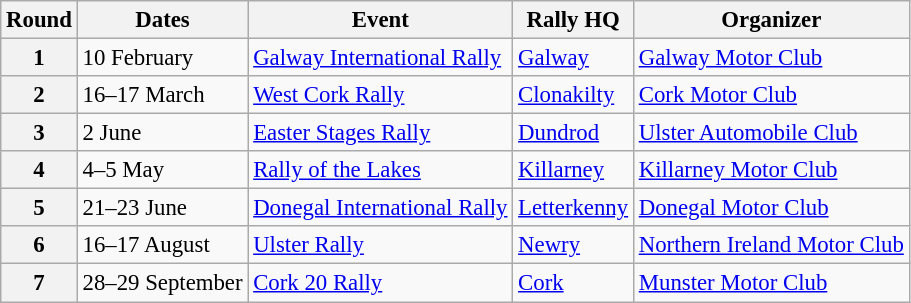<table class="wikitable" style="font-size: 95%;">
<tr>
<th>Round</th>
<th>Dates</th>
<th>Event</th>
<th>Rally HQ</th>
<th>Organizer</th>
</tr>
<tr>
<th>1</th>
<td>10 February</td>
<td><a href='#'>Galway International Rally</a></td>
<td><a href='#'>Galway</a></td>
<td><a href='#'>Galway Motor Club</a></td>
</tr>
<tr>
<th>2</th>
<td>16–17 March</td>
<td><a href='#'>West Cork Rally</a></td>
<td><a href='#'>Clonakilty</a></td>
<td><a href='#'>Cork Motor Club</a></td>
</tr>
<tr>
<th>3</th>
<td>2 June</td>
<td><a href='#'>Easter Stages Rally</a></td>
<td><a href='#'>Dundrod</a></td>
<td><a href='#'>Ulster Automobile Club</a></td>
</tr>
<tr>
<th>4</th>
<td>4–5 May</td>
<td><a href='#'>Rally of the Lakes</a></td>
<td><a href='#'>Killarney</a></td>
<td><a href='#'>Killarney Motor Club</a></td>
</tr>
<tr>
<th>5</th>
<td>21–23 June</td>
<td><a href='#'>Donegal International Rally</a></td>
<td><a href='#'>Letterkenny</a></td>
<td><a href='#'>Donegal Motor Club</a></td>
</tr>
<tr>
<th>6</th>
<td>16–17 August</td>
<td><a href='#'>Ulster Rally</a></td>
<td><a href='#'>Newry</a></td>
<td><a href='#'>Northern Ireland Motor Club</a></td>
</tr>
<tr>
<th>7</th>
<td>28–29 September</td>
<td><a href='#'>Cork 20 Rally</a></td>
<td><a href='#'>Cork</a></td>
<td><a href='#'>Munster Motor Club</a></td>
</tr>
</table>
